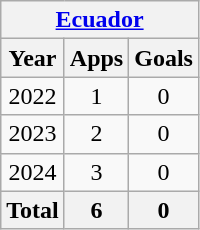<table class="wikitable" style="text-align:center">
<tr>
<th colspan=4><a href='#'>Ecuador</a></th>
</tr>
<tr>
<th>Year</th>
<th>Apps</th>
<th>Goals</th>
</tr>
<tr>
<td>2022</td>
<td>1</td>
<td>0</td>
</tr>
<tr>
<td>2023</td>
<td>2</td>
<td>0</td>
</tr>
<tr>
<td>2024</td>
<td>3</td>
<td>0</td>
</tr>
<tr>
<th>Total</th>
<th>6</th>
<th>0</th>
</tr>
</table>
